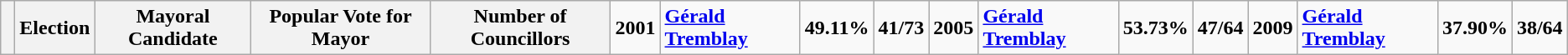<table class="wikitable">
<tr>
<th> </th>
<th>Election</th>
<th>Mayoral Candidate</th>
<th>Popular Vote for Mayor</th>
<th>Number of Councillors<br></th>
<td><strong>2001</strong><td><strong><a href='#'>Gérald Tremblay</a></strong><td><strong>49.11%</strong><td><strong>41/73</strong><br></td>
<td><strong>2005</strong><td><strong><a href='#'>Gérald Tremblay</a></strong><td><strong>53.73%</strong><td><strong>47/64</strong><br></td>
<td><strong>2009</strong><td><strong><a href='#'>Gérald Tremblay</a></strong><td><strong>37.90%</strong><td><strong>38/64</strong></td>
</tr>
</table>
